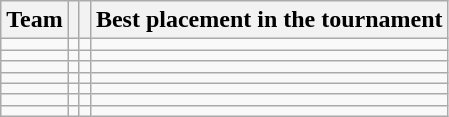<table class="wikitable sortable">
<tr>
<th>Team</th>
<th></th>
<th></th>
<th>Best placement in the tournament</th>
</tr>
<tr>
<td></td>
<td></td>
<td></td>
<td></td>
</tr>
<tr>
<td></td>
<td></td>
<td></td>
<td></td>
</tr>
<tr>
<td></td>
<td></td>
<td></td>
<td></td>
</tr>
<tr>
<td></td>
<td></td>
<td></td>
<td></td>
</tr>
<tr>
<td></td>
<td></td>
<td></td>
<td></td>
</tr>
<tr>
<td></td>
<td></td>
<td></td>
<td></td>
</tr>
<tr>
<td></td>
<td></td>
<td></td>
<td></td>
</tr>
</table>
